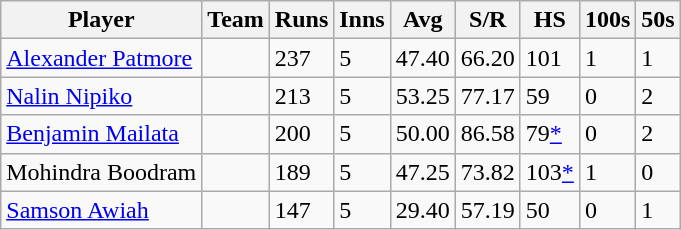<table class="wikitable">
<tr>
<th>Player</th>
<th>Team</th>
<th>Runs</th>
<th>Inns</th>
<th>Avg</th>
<th>S/R</th>
<th>HS</th>
<th>100s</th>
<th>50s</th>
</tr>
<tr>
<td><a href='#'>Alexander Patmore</a></td>
<td></td>
<td>237</td>
<td>5</td>
<td>47.40</td>
<td>66.20</td>
<td>101</td>
<td>1</td>
<td>1</td>
</tr>
<tr>
<td><a href='#'>Nalin Nipiko</a></td>
<td></td>
<td>213</td>
<td>5</td>
<td>53.25</td>
<td>77.17</td>
<td>59</td>
<td>0</td>
<td>2</td>
</tr>
<tr>
<td><a href='#'>Benjamin Mailata</a></td>
<td></td>
<td>200</td>
<td>5</td>
<td>50.00</td>
<td>86.58</td>
<td>79<a href='#'>*</a></td>
<td>0</td>
<td>2</td>
</tr>
<tr>
<td>Mohindra Boodram</td>
<td></td>
<td>189</td>
<td>5</td>
<td>47.25</td>
<td>73.82</td>
<td>103<a href='#'>*</a></td>
<td>1</td>
<td>0</td>
</tr>
<tr>
<td><a href='#'>Samson Awiah</a></td>
<td></td>
<td>147</td>
<td>5</td>
<td>29.40</td>
<td>57.19</td>
<td>50</td>
<td>0</td>
<td>1</td>
</tr>
</table>
